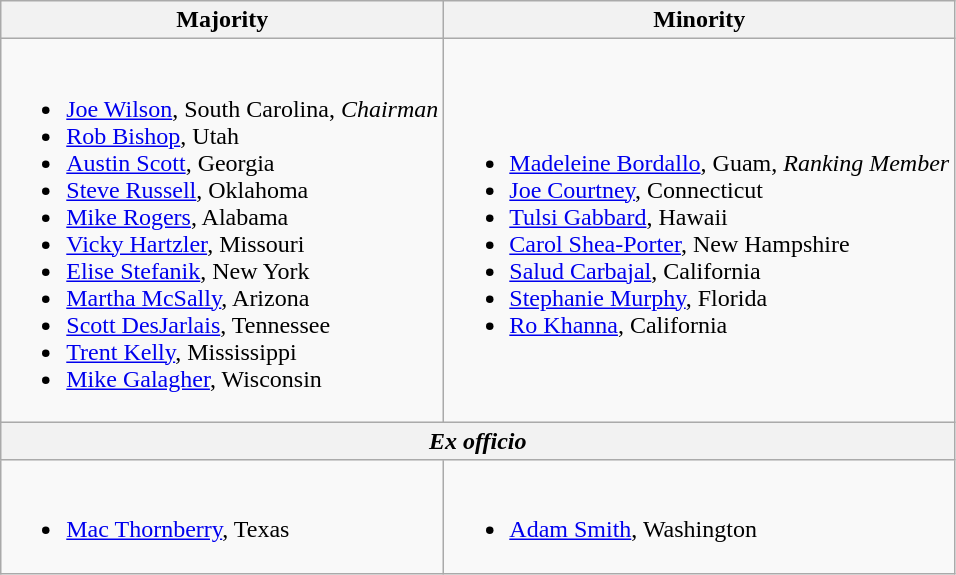<table class=wikitable>
<tr>
<th>Majority</th>
<th>Minority</th>
</tr>
<tr>
<td><br><ul><li><a href='#'>Joe Wilson</a>, South Carolina, <em>Chairman</em></li><li><a href='#'>Rob Bishop</a>, Utah</li><li><a href='#'>Austin Scott</a>, Georgia</li><li><a href='#'>Steve Russell</a>, Oklahoma</li><li><a href='#'>Mike Rogers</a>, Alabama</li><li><a href='#'>Vicky Hartzler</a>, Missouri</li><li><a href='#'>Elise Stefanik</a>, New York</li><li><a href='#'>Martha McSally</a>, Arizona</li><li><a href='#'>Scott DesJarlais</a>, Tennessee</li><li><a href='#'>Trent Kelly</a>, Mississippi</li><li><a href='#'>Mike Galagher</a>, Wisconsin</li></ul></td>
<td><br><ul><li><a href='#'>Madeleine Bordallo</a>, Guam, <em>Ranking Member</em></li><li><a href='#'>Joe Courtney</a>, Connecticut</li><li><a href='#'>Tulsi Gabbard</a>, Hawaii</li><li><a href='#'>Carol Shea-Porter</a>, New Hampshire</li><li><a href='#'>Salud Carbajal</a>, California</li><li><a href='#'>Stephanie Murphy</a>, Florida</li><li><a href='#'>Ro Khanna</a>, California</li></ul></td>
</tr>
<tr>
<th colspan=2><em>Ex officio</em></th>
</tr>
<tr>
<td><br><ul><li><a href='#'>Mac Thornberry</a>, Texas</li></ul></td>
<td><br><ul><li><a href='#'>Adam Smith</a>, Washington</li></ul></td>
</tr>
</table>
